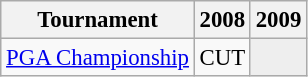<table class="wikitable" style="font-size:95%;text-align:center;">
<tr>
<th>Tournament</th>
<th>2008</th>
<th>2009</th>
</tr>
<tr>
<td align=left><a href='#'>PGA Championship</a></td>
<td>CUT</td>
<td style="background:#eeeeee;"></td>
</tr>
</table>
